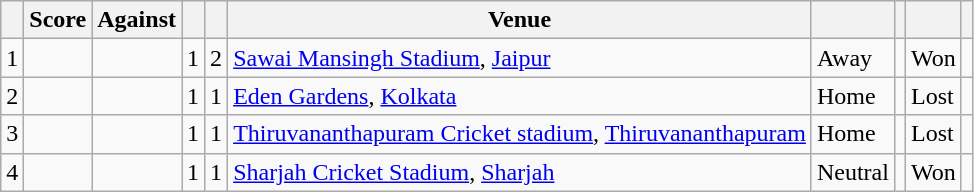<table class="wikitable sortable">
<tr>
<th></th>
<th>Score</th>
<th>Against</th>
<th><a href='#'></a></th>
<th><a href='#'></a></th>
<th>Venue</th>
<th></th>
<th></th>
<th></th>
<th scope="col" class="unsortable"></th>
</tr>
<tr>
<td>1</td>
<td></td>
<td></td>
<td>1</td>
<td>2</td>
<td><a href='#'>Sawai Mansingh Stadium</a>, <a href='#'>Jaipur</a></td>
<td>Away</td>
<td></td>
<td>Won</td>
<td></td>
</tr>
<tr>
<td>2</td>
<td></td>
<td></td>
<td>1</td>
<td>1</td>
<td><a href='#'>Eden Gardens</a>, <a href='#'>Kolkata</a></td>
<td>Home</td>
<td></td>
<td>Lost</td>
<td></td>
</tr>
<tr>
<td>3</td>
<td></td>
<td></td>
<td>1</td>
<td>1</td>
<td><a href='#'>Thiruvananthapuram Cricket stadium</a>, <a href='#'>Thiruvananthapuram</a></td>
<td>Home</td>
<td></td>
<td>Lost</td>
<td></td>
</tr>
<tr>
<td>4</td>
<td></td>
<td></td>
<td>1</td>
<td>1</td>
<td><a href='#'>Sharjah Cricket Stadium</a>, <a href='#'>Sharjah</a></td>
<td>Neutral</td>
<td></td>
<td>Won</td>
<td></td>
</tr>
</table>
